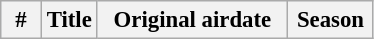<table class="wikitable" style="font-size: 95%">
<tr bgcolor="#ebf5ff">
<th width=20>#</th>
<th>Title</th>
<th width="120">Original airdate</th>
<th width="50">Season<br>











</th>
</tr>
</table>
